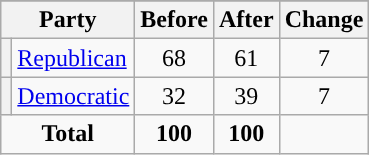<table class="wikitable" style="text-align:center;">
<tr>
</tr>
<tr>
<th colspan=2>Party</th>
<th>Before</th>
<th>After</th>
<th>Change</th>
</tr>
<tr>
<th style="background-color:"></th>
<td style="text-align:left;"><a href='#'>Republican</a></td>
<td>68</td>
<td>61</td>
<td> 7</td>
</tr>
<tr>
<th style="background-color:"></th>
<td style="text-align:left;"><a href='#'>Democratic</a></td>
<td>32</td>
<td>39</td>
<td> 7</td>
</tr>
<tr>
<td colspan=2><strong>Total</strong></td>
<td><strong>100</strong></td>
<td><strong>100</strong></td>
<td></td>
</tr>
</table>
